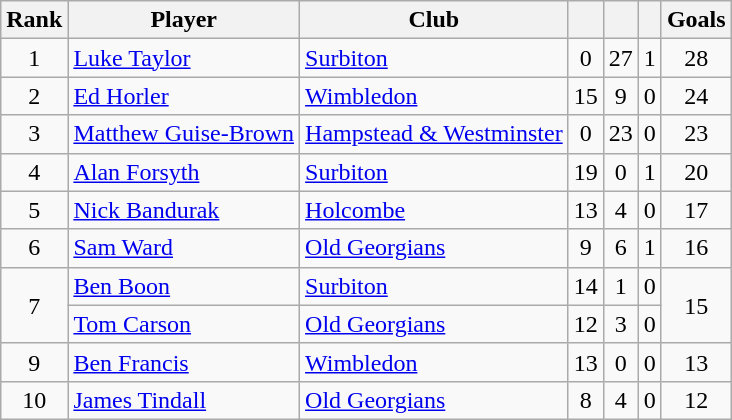<table class="wikitable" style="text-align:center">
<tr>
<th>Rank</th>
<th>Player</th>
<th>Club</th>
<th></th>
<th></th>
<th></th>
<th>Goals</th>
</tr>
<tr>
<td>1</td>
<td align=left> <a href='#'>Luke Taylor</a></td>
<td align=left><a href='#'>Surbiton</a></td>
<td>0</td>
<td>27</td>
<td>1</td>
<td>28</td>
</tr>
<tr>
<td>2</td>
<td align=left> <a href='#'>Ed Horler</a></td>
<td align=left><a href='#'>Wimbledon</a></td>
<td>15</td>
<td>9</td>
<td>0</td>
<td>24</td>
</tr>
<tr>
<td>3</td>
<td align=left> <a href='#'>Matthew Guise-Brown</a></td>
<td align=left><a href='#'>Hampstead & Westminster</a></td>
<td>0</td>
<td>23</td>
<td>0</td>
<td>23</td>
</tr>
<tr>
<td>4</td>
<td align=left> <a href='#'>Alan Forsyth</a></td>
<td align=left><a href='#'>Surbiton</a></td>
<td>19</td>
<td>0</td>
<td>1</td>
<td>20</td>
</tr>
<tr>
<td>5</td>
<td align=left> <a href='#'>Nick Bandurak</a></td>
<td align=left><a href='#'>Holcombe</a></td>
<td>13</td>
<td>4</td>
<td>0</td>
<td>17</td>
</tr>
<tr>
<td>6</td>
<td align=left> <a href='#'>Sam Ward</a></td>
<td align=left><a href='#'>Old Georgians</a></td>
<td>9</td>
<td>6</td>
<td>1</td>
<td>16</td>
</tr>
<tr>
<td rowspan=2>7</td>
<td align=left> <a href='#'>Ben Boon</a></td>
<td align=left><a href='#'>Surbiton</a></td>
<td>14</td>
<td>1</td>
<td>0</td>
<td rowspan=2>15</td>
</tr>
<tr>
<td align=left> <a href='#'>Tom Carson</a></td>
<td align=left><a href='#'>Old Georgians</a></td>
<td>12</td>
<td>3</td>
<td>0</td>
</tr>
<tr>
<td>9</td>
<td align=left> <a href='#'>Ben Francis</a></td>
<td align=left><a href='#'>Wimbledon</a></td>
<td>13</td>
<td>0</td>
<td>0</td>
<td>13</td>
</tr>
<tr>
<td>10</td>
<td align=left> <a href='#'>James Tindall</a></td>
<td align=left><a href='#'>Old Georgians</a></td>
<td>8</td>
<td>4</td>
<td>0</td>
<td>12</td>
</tr>
</table>
